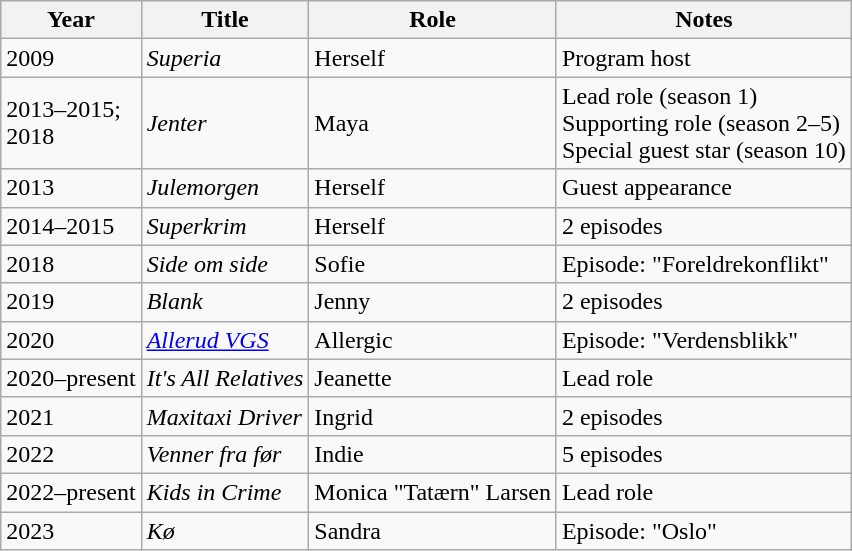<table class="wikitable sortable">
<tr>
<th>Year</th>
<th>Title</th>
<th>Role</th>
<th>Notes</th>
</tr>
<tr>
<td>2009</td>
<td><em>Superia</em></td>
<td>Herself</td>
<td>Program host</td>
</tr>
<tr>
<td>2013–2015; <br>2018</td>
<td><em>Jenter</em></td>
<td>Maya</td>
<td>Lead role (season 1) <br>Supporting role (season 2–5) <br>Special guest star (season 10)</td>
</tr>
<tr>
<td>2013</td>
<td><em>Julemorgen</em></td>
<td>Herself</td>
<td>Guest appearance</td>
</tr>
<tr>
<td>2014–2015</td>
<td><em>Superkrim</em></td>
<td>Herself</td>
<td>2 episodes</td>
</tr>
<tr>
<td>2018</td>
<td><em>Side om side</em></td>
<td>Sofie</td>
<td>Episode: "Foreldrekonflikt"</td>
</tr>
<tr>
<td>2019</td>
<td><em>Blank</em></td>
<td>Jenny</td>
<td>2 episodes</td>
</tr>
<tr>
<td>2020</td>
<td><em><a href='#'>Allerud VGS</a></em></td>
<td>Allergic</td>
<td>Episode: "Verdensblikk"</td>
</tr>
<tr>
<td>2020–present</td>
<td><em>It's All Relatives</em></td>
<td>Jeanette</td>
<td>Lead role</td>
</tr>
<tr>
<td>2021</td>
<td><em>Maxitaxi Driver</em></td>
<td>Ingrid</td>
<td>2 episodes</td>
</tr>
<tr>
<td>2022</td>
<td><em>Venner fra før</em></td>
<td>Indie</td>
<td>5 episodes</td>
</tr>
<tr>
<td>2022–present</td>
<td><em>Kids in Crime</em></td>
<td>Monica "Tatærn" Larsen</td>
<td>Lead role</td>
</tr>
<tr>
<td>2023</td>
<td><em>Kø</em></td>
<td>Sandra</td>
<td>Episode: "Oslo"</td>
</tr>
</table>
